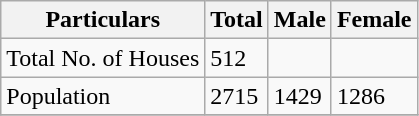<table class="wikitable sortable">
<tr>
<th>Particulars</th>
<th>Total</th>
<th>Male</th>
<th>Female</th>
</tr>
<tr>
<td>Total No. of Houses</td>
<td>512</td>
<td></td>
<td></td>
</tr>
<tr>
<td>Population</td>
<td>2715</td>
<td>1429</td>
<td>1286</td>
</tr>
<tr>
</tr>
</table>
